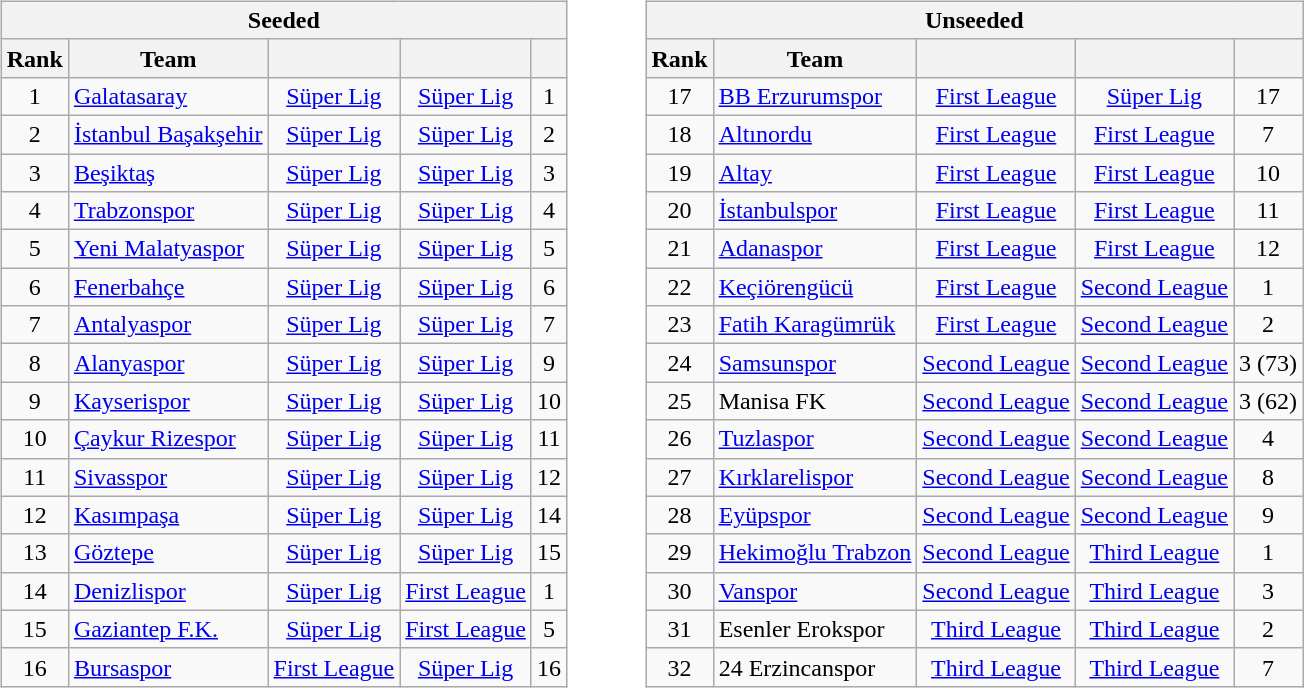<table>
<tr valign=top>
<td><br><table class="wikitable" style="text-align:center;">
<tr>
<th colspan="5">Seeded</th>
</tr>
<tr>
<th>Rank</th>
<th>Team</th>
<th></th>
<th></th>
<th></th>
</tr>
<tr>
<td>1</td>
<td align=left><a href='#'>Galatasaray</a></td>
<td><a href='#'>Süper Lig</a></td>
<td><a href='#'>Süper Lig</a></td>
<td>1</td>
</tr>
<tr>
<td>2</td>
<td align=left><a href='#'>İstanbul Başakşehir</a></td>
<td><a href='#'>Süper Lig</a></td>
<td><a href='#'>Süper Lig</a></td>
<td>2</td>
</tr>
<tr>
<td>3</td>
<td align=left><a href='#'>Beşiktaş</a></td>
<td><a href='#'>Süper Lig</a></td>
<td><a href='#'>Süper Lig</a></td>
<td>3</td>
</tr>
<tr>
<td>4</td>
<td align=left><a href='#'>Trabzonspor</a></td>
<td><a href='#'>Süper Lig</a></td>
<td><a href='#'>Süper Lig</a></td>
<td>4</td>
</tr>
<tr>
<td>5</td>
<td align=left><a href='#'>Yeni Malatyaspor</a></td>
<td><a href='#'>Süper Lig</a></td>
<td><a href='#'>Süper Lig</a></td>
<td>5</td>
</tr>
<tr>
<td>6</td>
<td align=left><a href='#'>Fenerbahçe</a></td>
<td><a href='#'>Süper Lig</a></td>
<td><a href='#'>Süper Lig</a></td>
<td>6</td>
</tr>
<tr>
<td>7</td>
<td align=left><a href='#'>Antalyaspor</a></td>
<td><a href='#'>Süper Lig</a></td>
<td><a href='#'>Süper Lig</a></td>
<td>7</td>
</tr>
<tr>
<td>8</td>
<td align=left><a href='#'>Alanyaspor</a></td>
<td><a href='#'>Süper Lig</a></td>
<td><a href='#'>Süper Lig</a></td>
<td>9</td>
</tr>
<tr>
<td>9</td>
<td align=left><a href='#'>Kayserispor</a></td>
<td><a href='#'>Süper Lig</a></td>
<td><a href='#'>Süper Lig</a></td>
<td>10</td>
</tr>
<tr>
<td>10</td>
<td align=left><a href='#'>Çaykur Rizespor</a></td>
<td><a href='#'>Süper Lig</a></td>
<td><a href='#'>Süper Lig</a></td>
<td>11</td>
</tr>
<tr>
<td>11</td>
<td align=left><a href='#'>Sivasspor</a></td>
<td><a href='#'>Süper Lig</a></td>
<td><a href='#'>Süper Lig</a></td>
<td>12</td>
</tr>
<tr>
<td>12</td>
<td align=left><a href='#'>Kasımpaşa</a></td>
<td><a href='#'>Süper Lig</a></td>
<td><a href='#'>Süper Lig</a></td>
<td>14</td>
</tr>
<tr>
<td>13</td>
<td align=left><a href='#'>Göztepe</a></td>
<td><a href='#'>Süper Lig</a></td>
<td><a href='#'>Süper Lig</a></td>
<td>15</td>
</tr>
<tr>
<td>14</td>
<td align=left><a href='#'>Denizlispor</a></td>
<td><a href='#'>Süper Lig</a></td>
<td><a href='#'>First League</a></td>
<td>1</td>
</tr>
<tr>
<td>15</td>
<td align=left><a href='#'>Gaziantep F.K.</a></td>
<td><a href='#'>Süper Lig</a></td>
<td><a href='#'>First League</a></td>
<td>5</td>
</tr>
<tr>
<td>16</td>
<td align=left><a href='#'>Bursaspor</a></td>
<td><a href='#'>First League</a></td>
<td><a href='#'>Süper Lig</a></td>
<td>16</td>
</tr>
</table>
</td>
<td><br><table class="wikitable" style="text-align:center; margin-left: 2em">
<tr>
<th colspan="5">Unseeded</th>
</tr>
<tr>
<th>Rank</th>
<th>Team</th>
<th></th>
<th></th>
<th></th>
</tr>
<tr>
<td>17</td>
<td align=left><a href='#'>BB Erzurumspor</a></td>
<td><a href='#'>First League</a></td>
<td><a href='#'>Süper Lig</a></td>
<td>17</td>
</tr>
<tr>
<td>18</td>
<td align=left><a href='#'>Altınordu</a></td>
<td><a href='#'>First League</a></td>
<td><a href='#'>First League</a></td>
<td>7</td>
</tr>
<tr>
<td>19</td>
<td align=left><a href='#'>Altay</a></td>
<td><a href='#'>First League</a></td>
<td><a href='#'>First League</a></td>
<td>10</td>
</tr>
<tr>
<td>20</td>
<td align=left><a href='#'>İstanbulspor</a></td>
<td><a href='#'>First League</a></td>
<td><a href='#'>First League</a></td>
<td>11</td>
</tr>
<tr>
<td>21</td>
<td align=left><a href='#'>Adanaspor</a></td>
<td><a href='#'>First League</a></td>
<td><a href='#'>First League</a></td>
<td>12</td>
</tr>
<tr>
<td>22</td>
<td align=left><a href='#'>Keçiörengücü</a></td>
<td><a href='#'>First League</a></td>
<td><a href='#'>Second League</a></td>
<td>1</td>
</tr>
<tr>
<td>23</td>
<td align=left><a href='#'>Fatih Karagümrük</a></td>
<td><a href='#'>First League</a></td>
<td><a href='#'>Second League</a></td>
<td>2</td>
</tr>
<tr>
<td>24</td>
<td align=left><a href='#'>Samsunspor</a></td>
<td><a href='#'>Second League</a></td>
<td><a href='#'>Second League</a></td>
<td>3 (73)</td>
</tr>
<tr>
<td>25</td>
<td align=left>Manisa FK</td>
<td><a href='#'>Second League</a></td>
<td><a href='#'>Second League</a></td>
<td>3 (62)</td>
</tr>
<tr>
<td>26</td>
<td align=left><a href='#'>Tuzlaspor</a></td>
<td><a href='#'>Second League</a></td>
<td><a href='#'>Second League</a></td>
<td>4</td>
</tr>
<tr>
<td>27</td>
<td align=left><a href='#'>Kırklarelispor</a></td>
<td><a href='#'>Second League</a></td>
<td><a href='#'>Second League</a></td>
<td>8</td>
</tr>
<tr>
<td>28</td>
<td align=left><a href='#'>Eyüpspor</a></td>
<td><a href='#'>Second League</a></td>
<td><a href='#'>Second League</a></td>
<td>9</td>
</tr>
<tr>
<td>29</td>
<td align=left><a href='#'>Hekimoğlu Trabzon</a></td>
<td><a href='#'>Second League</a></td>
<td><a href='#'>Third League</a></td>
<td>1</td>
</tr>
<tr>
<td>30</td>
<td align=left><a href='#'>Vanspor</a></td>
<td><a href='#'>Second League</a></td>
<td><a href='#'>Third League</a></td>
<td>3</td>
</tr>
<tr>
<td>31</td>
<td align=left>Esenler Erokspor</td>
<td><a href='#'>Third League</a></td>
<td><a href='#'>Third League</a></td>
<td>2</td>
</tr>
<tr>
<td>32</td>
<td align=left>24 Erzincanspor</td>
<td><a href='#'>Third League</a></td>
<td><a href='#'>Third League</a></td>
<td>7</td>
</tr>
</table>
</td>
</tr>
</table>
